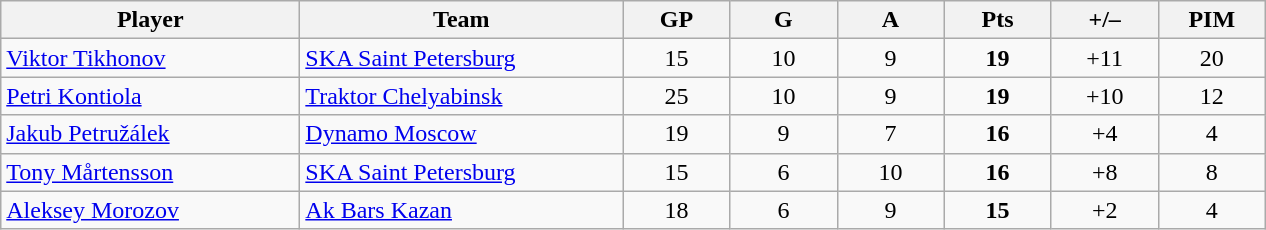<table class="wikitable sortable">
<tr>
<th style="width: 12em;">Player</th>
<th style="width: 13em;">Team</th>
<th style="width: 4em;">GP</th>
<th style="width: 4em;">G</th>
<th style="width: 4em;">A</th>
<th style="width: 4em;">Pts</th>
<th style="width: 4em;">+/–</th>
<th style="width: 4em;">PIM</th>
</tr>
<tr align="center">
<td align=left><a href='#'>Viktor Tikhonov</a></td>
<td align=left><a href='#'>SKA Saint Petersburg</a></td>
<td>15</td>
<td>10</td>
<td>9</td>
<td><strong>19</strong></td>
<td>+11</td>
<td>20</td>
</tr>
<tr align="center">
<td align=left><a href='#'>Petri Kontiola</a></td>
<td align=left><a href='#'>Traktor Chelyabinsk</a></td>
<td>25</td>
<td>10</td>
<td>9</td>
<td><strong>19</strong></td>
<td>+10</td>
<td>12</td>
</tr>
<tr align="center">
<td align=left><a href='#'>Jakub Petružálek</a></td>
<td align=left><a href='#'>Dynamo Moscow</a></td>
<td>19</td>
<td>9</td>
<td>7</td>
<td><strong>16</strong></td>
<td>+4</td>
<td>4</td>
</tr>
<tr align="center">
<td align=left><a href='#'>Tony Mårtensson</a></td>
<td align=left><a href='#'>SKA Saint Petersburg</a></td>
<td>15</td>
<td>6</td>
<td>10</td>
<td><strong>16</strong></td>
<td>+8</td>
<td>8</td>
</tr>
<tr align="center">
<td align=left><a href='#'>Aleksey Morozov</a></td>
<td align=left><a href='#'>Ak Bars Kazan</a></td>
<td>18</td>
<td>6</td>
<td>9</td>
<td><strong>15</strong></td>
<td>+2</td>
<td>4</td>
</tr>
</table>
